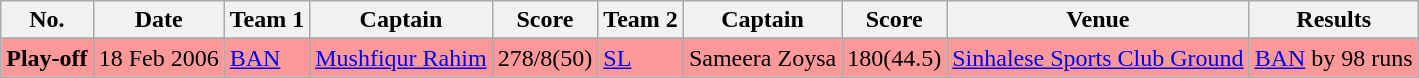<table class="wikitable">
<tr>
<th>No.</th>
<th>Date</th>
<th>Team 1</th>
<th>Captain</th>
<th>Score</th>
<th>Team 2</th>
<th>Captain</th>
<th>Score</th>
<th>Venue</th>
<th>Results</th>
</tr>
<tr>
</tr>
<tr bgcolor="FF9999">
<td><strong>Play-off</strong></td>
<td>18 Feb 2006</td>
<td><a href='#'>BAN</a></td>
<td><a href='#'>Mushfiqur Rahim</a></td>
<td>278/8(50)</td>
<td><a href='#'>SL</a></td>
<td>Sameera Zoysa</td>
<td>180(44.5)</td>
<td><a href='#'>Sinhalese Sports Club Ground</a></td>
<td><a href='#'>BAN</a> by 98 runs</td>
</tr>
</table>
